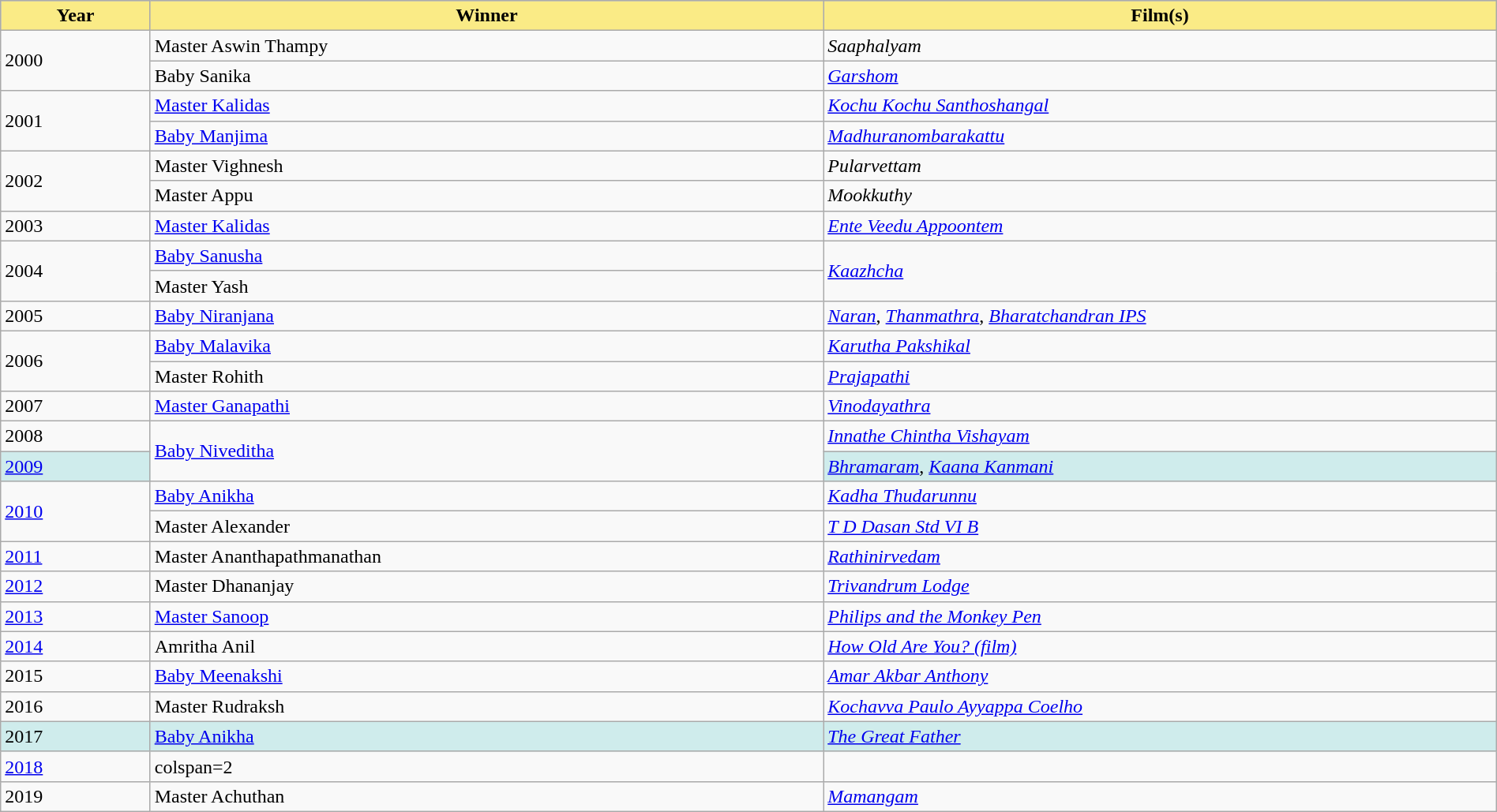<table class="wikitable" style="width:100%">
<tr bgcolor="#bebebe">
<th width="10%" style="background:#FAEB86">Year</th>
<th width="45%" style="background:#FAEB86">Winner</th>
<th width="45%" style="background:#FAEB86">Film(s)</th>
</tr>
<tr>
<td rowspan=2>2000</td>
<td>Master Aswin Thampy</td>
<td><em>Saaphalyam</em></td>
</tr>
<tr>
<td>Baby Sanika</td>
<td><em><a href='#'>Garshom</a></em></td>
</tr>
<tr>
<td rowspan=2>2001</td>
<td><a href='#'>Master Kalidas</a></td>
<td><em><a href='#'>Kochu Kochu Santhoshangal</a></em></td>
</tr>
<tr>
<td><a href='#'>Baby Manjima</a></td>
<td><em><a href='#'>Madhuranombarakattu</a></em></td>
</tr>
<tr>
<td rowspan=2>2002</td>
<td>Master Vighnesh</td>
<td><em>Pularvettam</em></td>
</tr>
<tr>
<td>Master Appu</td>
<td><em>Mookkuthy</em></td>
</tr>
<tr>
<td>2003</td>
<td><a href='#'>Master Kalidas</a></td>
<td><em><a href='#'>Ente Veedu Appoontem</a></em></td>
</tr>
<tr>
<td rowspan=2>2004</td>
<td><a href='#'>Baby Sanusha</a></td>
<td rowspan=2><em><a href='#'>Kaazhcha</a></em></td>
</tr>
<tr>
<td>Master Yash</td>
</tr>
<tr>
<td>2005</td>
<td><a href='#'>Baby Niranjana</a></td>
<td><em><a href='#'>Naran</a></em>, <em><a href='#'>Thanmathra</a></em>, <em><a href='#'>Bharatchandran IPS</a></em></td>
</tr>
<tr>
<td rowspan=2>2006</td>
<td><a href='#'>Baby Malavika</a></td>
<td><em><a href='#'>Karutha Pakshikal</a></em></td>
</tr>
<tr>
<td>Master Rohith</td>
<td><em><a href='#'>Prajapathi</a></em></td>
</tr>
<tr>
<td>2007</td>
<td><a href='#'>Master Ganapathi</a></td>
<td><em><a href='#'>Vinodayathra</a></em></td>
</tr>
<tr>
<td>2008</td>
<td rowspan="2"><a href='#'>Baby Niveditha</a></td>
<td><em><a href='#'>Innathe Chintha Vishayam</a></em></td>
</tr>
<tr bgcolor="#cfecec">
<td><a href='#'>2009</a></td>
<td><em><a href='#'>Bhramaram</a></em>, <em><a href='#'>Kaana Kanmani</a></em></td>
</tr>
<tr>
<td rowspan=2><a href='#'>2010</a></td>
<td><a href='#'>Baby Anikha</a></td>
<td><em><a href='#'>Kadha Thudarunnu</a></em></td>
</tr>
<tr>
<td>Master Alexander</td>
<td><em><a href='#'>T D Dasan Std VI B</a></em></td>
</tr>
<tr>
<td><a href='#'>2011</a></td>
<td>Master Ananthapathmanathan</td>
<td><em><a href='#'>Rathinirvedam</a></em></td>
</tr>
<tr>
<td><a href='#'>2012</a></td>
<td>Master Dhananjay</td>
<td><em><a href='#'>Trivandrum Lodge</a></em></td>
</tr>
<tr>
<td><a href='#'>2013</a></td>
<td><a href='#'>Master Sanoop</a></td>
<td><em><a href='#'>Philips and the Monkey Pen</a></em></td>
</tr>
<tr>
<td><a href='#'>2014</a></td>
<td>Amritha Anil</td>
<td><em><a href='#'>How Old Are You? (film)</a></em></td>
</tr>
<tr>
<td>2015</td>
<td><a href='#'>Baby Meenakshi</a></td>
<td><em><a href='#'>Amar Akbar Anthony</a></em></td>
</tr>
<tr>
<td>2016</td>
<td>Master Rudraksh</td>
<td><em><a href='#'>Kochavva Paulo Ayyappa Coelho</a></em></td>
</tr>
<tr bgcolor="#cfecec">
<td>2017</td>
<td><a href='#'>Baby Anikha</a></td>
<td><em><a href='#'>The Great Father</a></em></td>
</tr>
<tr>
<td><a href='#'>2018</a></td>
<td>colspan=2 </td>
</tr>
<tr>
<td>2019</td>
<td>Master Achuthan</td>
<td><em><a href='#'>Mamangam</a></em></td>
</tr>
</table>
